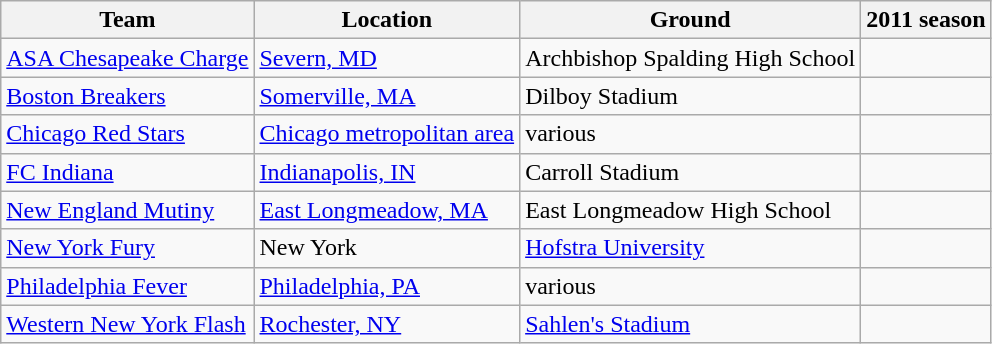<table class="wikitable sortable">
<tr>
<th>Team</th>
<th>Location</th>
<th>Ground</th>
<th>2011 season</th>
</tr>
<tr>
<td><a href='#'>ASA Chesapeake Charge</a></td>
<td><a href='#'>Severn, MD</a></td>
<td>Archbishop Spalding High School</td>
<td></td>
</tr>
<tr>
<td><a href='#'>Boston Breakers</a></td>
<td><a href='#'>Somerville, MA</a></td>
<td>Dilboy Stadium</td>
<td></td>
</tr>
<tr>
<td><a href='#'>Chicago Red Stars</a></td>
<td><a href='#'>Chicago metropolitan area</a></td>
<td>various</td>
<td></td>
</tr>
<tr>
<td><a href='#'>FC Indiana</a></td>
<td><a href='#'>Indianapolis, IN</a></td>
<td>Carroll Stadium</td>
<td></td>
</tr>
<tr>
<td><a href='#'>New England Mutiny</a></td>
<td><a href='#'>East Longmeadow, MA</a></td>
<td>East Longmeadow High School</td>
<td></td>
</tr>
<tr>
<td><a href='#'>New York Fury</a></td>
<td>New York</td>
<td><a href='#'>Hofstra University</a></td>
<td></td>
</tr>
<tr>
<td><a href='#'>Philadelphia Fever</a></td>
<td><a href='#'>Philadelphia, PA</a></td>
<td>various</td>
<td></td>
</tr>
<tr>
<td><a href='#'>Western New York Flash</a></td>
<td><a href='#'>Rochester, NY</a></td>
<td><a href='#'>Sahlen's Stadium</a></td>
<td></td>
</tr>
</table>
